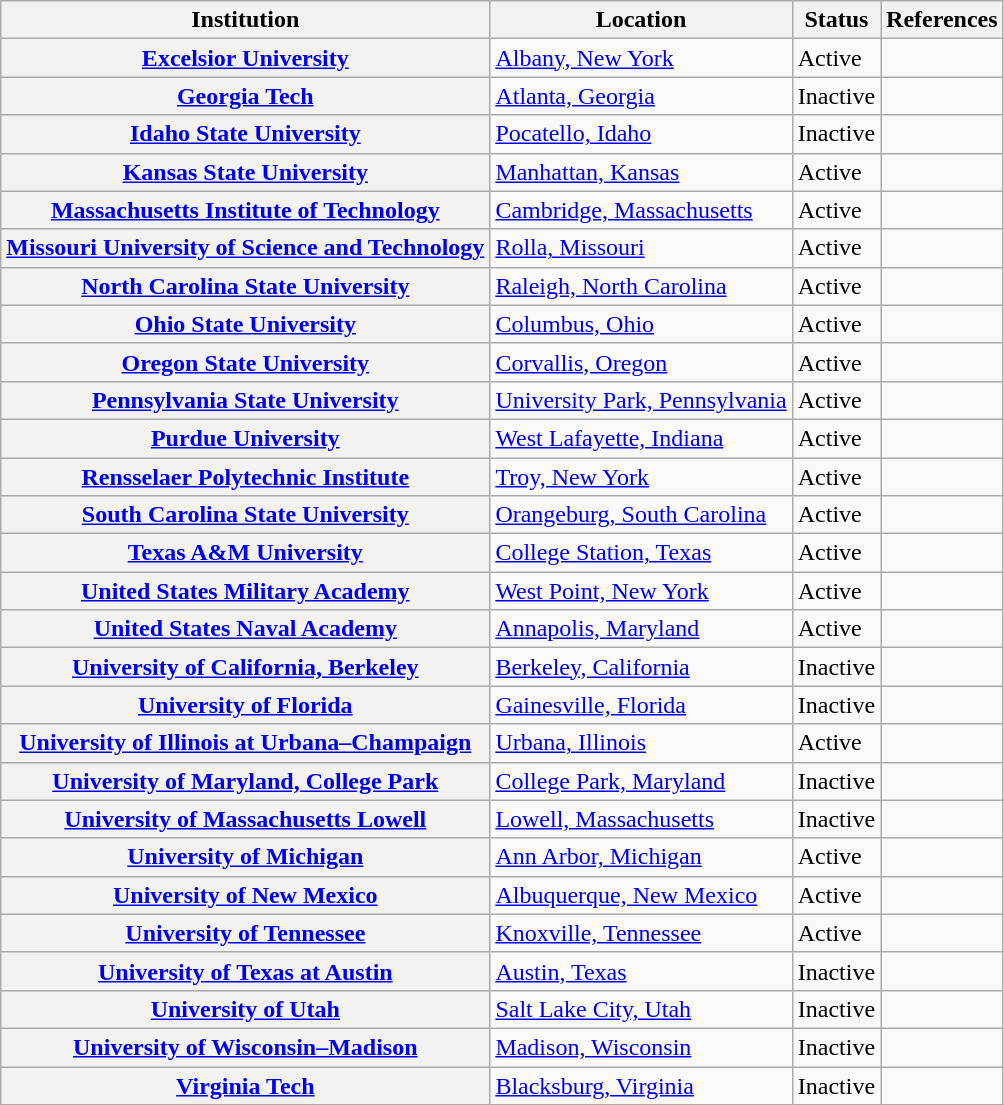<table class="wikitable plainrowheaders sortable">
<tr>
<th scope=col>Institution</th>
<th scope=col>Location</th>
<th scope=col>Status</th>
<th scope=col class=unsortable>References</th>
</tr>
<tr>
<th scope=row><a href='#'>Excelsior University</a></th>
<td><a href='#'>Albany, New York</a></td>
<td>Active</td>
<td></td>
</tr>
<tr>
<th scope=row><a href='#'>Georgia Tech</a></th>
<td><a href='#'>Atlanta, Georgia</a></td>
<td>Inactive</td>
<td></td>
</tr>
<tr>
<th scope=row><a href='#'>Idaho State University</a></th>
<td><a href='#'>Pocatello, Idaho</a></td>
<td>Inactive</td>
<td></td>
</tr>
<tr>
<th scope=row><a href='#'>Kansas State University</a></th>
<td><a href='#'>Manhattan, Kansas</a></td>
<td>Active</td>
<td></td>
</tr>
<tr>
<th scope=row><a href='#'>Massachusetts Institute of Technology</a></th>
<td><a href='#'>Cambridge, Massachusetts</a></td>
<td>Active</td>
<td></td>
</tr>
<tr>
<th scope=row><a href='#'>Missouri University of Science and Technology</a></th>
<td><a href='#'>Rolla, Missouri</a></td>
<td>Active</td>
<td></td>
</tr>
<tr>
<th scope=row><a href='#'>North Carolina State University</a></th>
<td><a href='#'>Raleigh, North Carolina</a></td>
<td>Active</td>
<td></td>
</tr>
<tr>
<th scope=row><a href='#'>Ohio State University</a></th>
<td><a href='#'>Columbus, Ohio</a></td>
<td>Active</td>
<td></td>
</tr>
<tr>
<th scope=row><a href='#'>Oregon State University</a></th>
<td><a href='#'>Corvallis, Oregon</a></td>
<td>Active</td>
<td></td>
</tr>
<tr>
<th scope=row><a href='#'>Pennsylvania State University</a></th>
<td><a href='#'>University Park, Pennsylvania</a></td>
<td>Active</td>
<td></td>
</tr>
<tr>
<th scope=row><a href='#'>Purdue University</a></th>
<td><a href='#'>West Lafayette, Indiana</a></td>
<td>Active</td>
<td></td>
</tr>
<tr>
<th scope=row><a href='#'>Rensselaer Polytechnic Institute</a></th>
<td><a href='#'>Troy, New York</a></td>
<td>Active</td>
<td></td>
</tr>
<tr>
<th scope=row><a href='#'>South Carolina State University</a></th>
<td><a href='#'>Orangeburg, South Carolina</a></td>
<td>Active</td>
<td></td>
</tr>
<tr>
<th scope=row><a href='#'>Texas A&M University</a></th>
<td><a href='#'>College Station, Texas</a></td>
<td>Active</td>
<td></td>
</tr>
<tr>
<th scope=row><a href='#'>United States Military Academy</a></th>
<td><a href='#'>West Point, New York</a></td>
<td>Active</td>
<td></td>
</tr>
<tr>
<th scope=row><a href='#'>United States Naval Academy</a></th>
<td><a href='#'>Annapolis, Maryland</a></td>
<td>Active</td>
<td></td>
</tr>
<tr>
<th scope=row><a href='#'>University of California, Berkeley</a></th>
<td><a href='#'>Berkeley, California</a></td>
<td>Inactive</td>
<td></td>
</tr>
<tr>
<th scope=row><a href='#'>University of Florida</a></th>
<td><a href='#'>Gainesville, Florida</a></td>
<td>Inactive</td>
<td></td>
</tr>
<tr>
<th scope=row><a href='#'>University of Illinois at Urbana–Champaign</a></th>
<td><a href='#'>Urbana, Illinois</a></td>
<td>Active</td>
<td></td>
</tr>
<tr>
<th scope=row><a href='#'>University of Maryland, College Park</a></th>
<td><a href='#'>College Park, Maryland</a></td>
<td>Inactive</td>
<td></td>
</tr>
<tr>
<th scope=row><a href='#'>University of Massachusetts Lowell</a></th>
<td><a href='#'>Lowell, Massachusetts</a></td>
<td>Inactive</td>
<td></td>
</tr>
<tr>
<th scope=row><a href='#'>University of Michigan</a></th>
<td><a href='#'>Ann Arbor, Michigan</a></td>
<td>Active</td>
<td></td>
</tr>
<tr>
<th scope=row><a href='#'>University of New Mexico</a></th>
<td><a href='#'>Albuquerque, New Mexico</a></td>
<td>Active</td>
<td></td>
</tr>
<tr>
<th scope=row><a href='#'>University of Tennessee</a></th>
<td><a href='#'>Knoxville, Tennessee</a></td>
<td>Active</td>
<td></td>
</tr>
<tr>
<th scope=row><a href='#'>University of Texas at Austin</a></th>
<td><a href='#'>Austin, Texas</a></td>
<td>Inactive</td>
<td></td>
</tr>
<tr>
<th scope=row><a href='#'>University of Utah</a></th>
<td><a href='#'>Salt Lake City, Utah</a></td>
<td>Inactive</td>
<td></td>
</tr>
<tr>
<th scope=row><a href='#'>University of Wisconsin–Madison</a></th>
<td><a href='#'>Madison, Wisconsin</a></td>
<td>Inactive</td>
<td></td>
</tr>
<tr>
<th scope=row><a href='#'>Virginia Tech</a></th>
<td><a href='#'>Blacksburg, Virginia</a></td>
<td>Inactive</td>
<td></td>
</tr>
</table>
